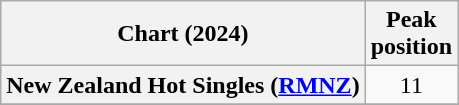<table class="wikitable sortable plainrowheaders" style="text-align:center">
<tr>
<th scope="col">Chart (2024)</th>
<th scope="col">Peak<br>position</th>
</tr>
<tr>
<th scope="row">New Zealand Hot Singles (<a href='#'>RMNZ</a>)</th>
<td>11</td>
</tr>
<tr>
</tr>
<tr>
</tr>
</table>
